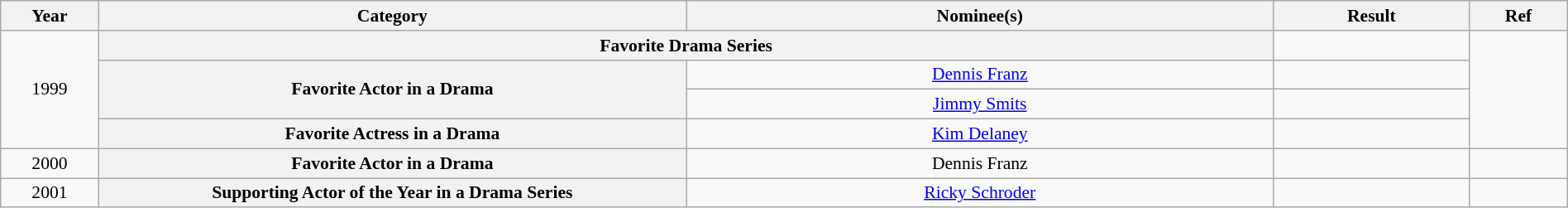<table class="wikitable plainrowheaders" style="font-size: 90%; text-align:center" width=100%>
<tr>
<th scope="col" width="5%">Year</th>
<th scope="col" width="30%">Category</th>
<th scope="col" width="30%">Nominee(s)</th>
<th scope="col" width="10%">Result</th>
<th scope="col" width="5%">Ref</th>
</tr>
<tr>
<td rowspan="4">1999</td>
<th scope="row" style="text-align:center" colspan="2">Favorite Drama Series</th>
<td></td>
<td rowspan="4"></td>
</tr>
<tr>
<th scope="row" style="text-align:center" rowspan="2">Favorite Actor in a Drama</th>
<td><a href='#'>Dennis Franz</a></td>
<td></td>
</tr>
<tr>
<td><a href='#'>Jimmy Smits</a></td>
<td></td>
</tr>
<tr>
<th scope="row" style="text-align:center">Favorite Actress in a Drama</th>
<td><a href='#'>Kim Delaney</a></td>
<td></td>
</tr>
<tr>
<td>2000</td>
<th scope="row" style="text-align:center">Favorite Actor in a Drama</th>
<td>Dennis Franz</td>
<td></td>
<td></td>
</tr>
<tr>
<td>2001</td>
<th scope="row" style="text-align:center">Supporting Actor of the Year in a Drama Series</th>
<td><a href='#'>Ricky Schroder</a></td>
<td></td>
<td></td>
</tr>
</table>
